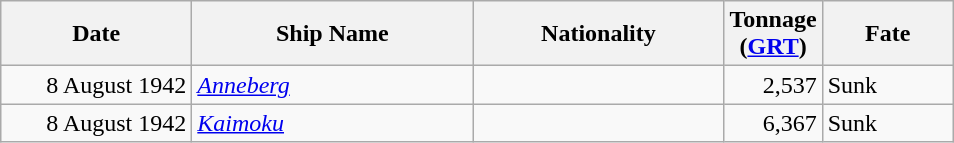<table class="wikitable sortable">
<tr>
<th width="120px">Date</th>
<th width="180px">Ship Name</th>
<th width="160px">Nationality</th>
<th width="25px">Tonnage<br>(<a href='#'>GRT</a>)</th>
<th width="80px">Fate</th>
</tr>
<tr>
<td align="right">8 August 1942</td>
<td align="left"><a href='#'><em>Anneberg</em></a></td>
<td align="left"></td>
<td align="right">2,537</td>
<td align="left">Sunk</td>
</tr>
<tr>
<td align="right">8 August 1942</td>
<td align="left"><a href='#'><em>Kaimoku</em></a></td>
<td align="left"></td>
<td align="right">6,367</td>
<td align="left">Sunk</td>
</tr>
</table>
